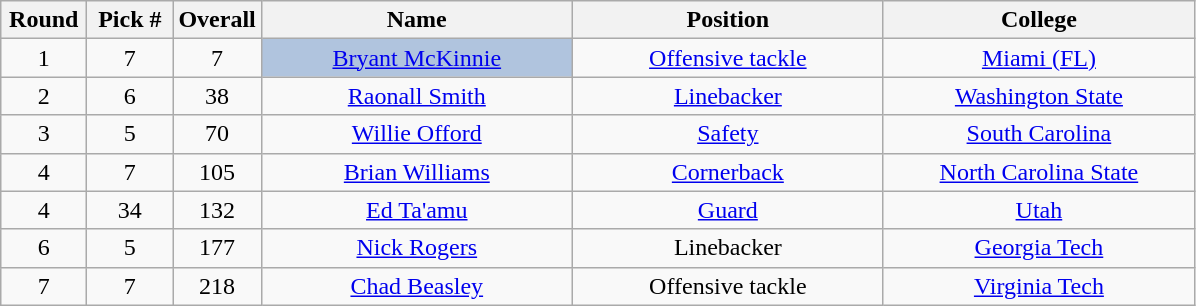<table class="wikitable sortable" style="text-align:center">
<tr>
<th width=50px>Round</th>
<th width=50px>Pick #</th>
<th width=50px>Overall</th>
<th width=200px>Name</th>
<th width=200px>Position</th>
<th width=200px>College</th>
</tr>
<tr>
<td>1</td>
<td>7</td>
<td>7</td>
<td bgcolor=lightsteelblue><a href='#'>Bryant McKinnie</a></td>
<td><a href='#'>Offensive tackle</a></td>
<td><a href='#'>Miami (FL)</a></td>
</tr>
<tr>
<td>2</td>
<td>6</td>
<td>38</td>
<td><a href='#'>Raonall Smith</a></td>
<td><a href='#'>Linebacker</a></td>
<td><a href='#'>Washington State</a></td>
</tr>
<tr>
<td>3</td>
<td>5</td>
<td>70</td>
<td><a href='#'>Willie Offord</a></td>
<td><a href='#'>Safety</a></td>
<td><a href='#'>South Carolina</a></td>
</tr>
<tr>
<td>4</td>
<td>7</td>
<td>105</td>
<td><a href='#'>Brian Williams</a></td>
<td><a href='#'>Cornerback</a></td>
<td><a href='#'>North Carolina State</a></td>
</tr>
<tr>
<td>4</td>
<td>34</td>
<td>132</td>
<td><a href='#'>Ed Ta'amu</a></td>
<td><a href='#'>Guard</a></td>
<td><a href='#'>Utah</a></td>
</tr>
<tr>
<td>6</td>
<td>5</td>
<td>177</td>
<td><a href='#'>Nick Rogers</a></td>
<td>Linebacker</td>
<td><a href='#'>Georgia Tech</a></td>
</tr>
<tr>
<td>7</td>
<td>7</td>
<td>218</td>
<td><a href='#'>Chad Beasley</a></td>
<td>Offensive tackle</td>
<td><a href='#'>Virginia Tech</a></td>
</tr>
</table>
